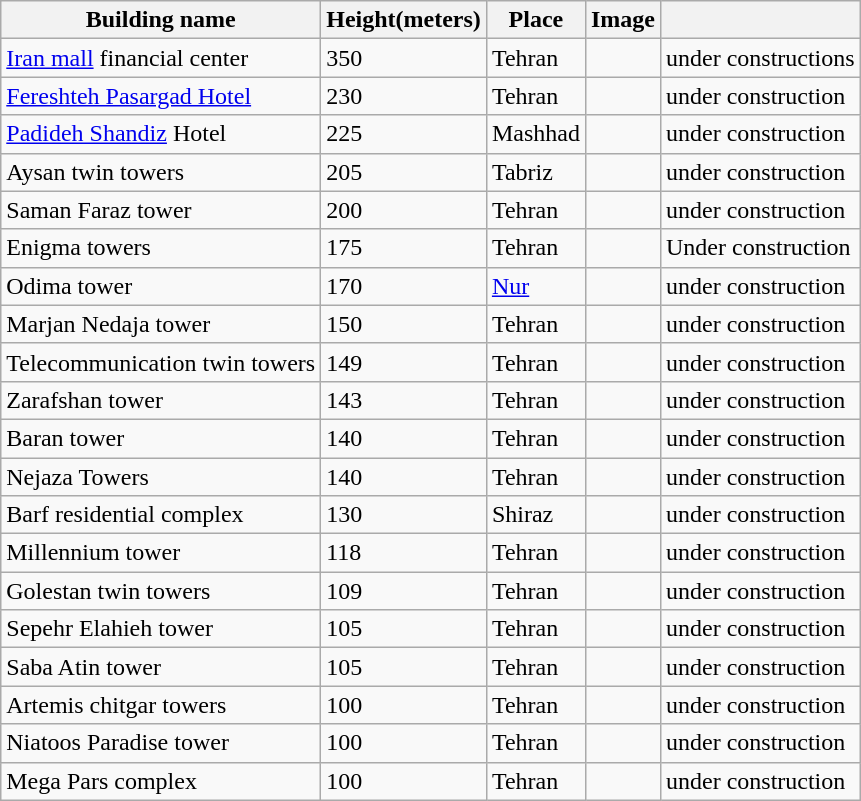<table class="wikitable">
<tr>
<th>Building name</th>
<th>Height(meters)</th>
<th>Place</th>
<th>Image</th>
<th></th>
</tr>
<tr>
<td><a href='#'>Iran mall</a> financial center</td>
<td>350</td>
<td>Tehran</td>
<td></td>
<td>under constructions</td>
</tr>
<tr>
<td><a href='#'>Fereshteh Pasargad Hotel</a></td>
<td>230</td>
<td>Tehran</td>
<td></td>
<td>under construction</td>
</tr>
<tr>
<td><a href='#'>Padideh Shandiz</a> Hotel</td>
<td>225</td>
<td>Mashhad</td>
<td></td>
<td>under construction</td>
</tr>
<tr>
<td>Aysan twin towers</td>
<td>205</td>
<td>Tabriz</td>
<td></td>
<td>under construction</td>
</tr>
<tr>
<td>Saman Faraz tower</td>
<td>200</td>
<td>Tehran</td>
<td></td>
<td>under construction</td>
</tr>
<tr>
<td>Enigma towers</td>
<td>175</td>
<td>Tehran</td>
<td></td>
<td>Under construction</td>
</tr>
<tr>
<td>Odima tower</td>
<td>170</td>
<td><a href='#'>Nur</a></td>
<td></td>
<td>under construction</td>
</tr>
<tr>
<td>Marjan Nedaja tower</td>
<td>150</td>
<td>Tehran</td>
<td></td>
<td>under construction</td>
</tr>
<tr>
<td>Telecommunication twin towers</td>
<td>149</td>
<td>Tehran</td>
<td></td>
<td>under construction</td>
</tr>
<tr>
<td>Zarafshan tower</td>
<td>143</td>
<td>Tehran</td>
<td></td>
<td>under construction</td>
</tr>
<tr>
<td>Baran tower</td>
<td>140</td>
<td>Tehran</td>
<td></td>
<td>under construction</td>
</tr>
<tr>
<td>Nejaza Towers</td>
<td>140</td>
<td>Tehran</td>
<td></td>
<td>under construction</td>
</tr>
<tr>
<td>Barf residential complex</td>
<td>130</td>
<td>Shiraz</td>
<td></td>
<td>under construction</td>
</tr>
<tr>
<td>Millennium tower</td>
<td>118</td>
<td>Tehran</td>
<td></td>
<td>under construction</td>
</tr>
<tr>
<td>Golestan twin towers</td>
<td>109</td>
<td>Tehran</td>
<td></td>
<td>under construction</td>
</tr>
<tr>
<td>Sepehr Elahieh tower</td>
<td>105</td>
<td>Tehran</td>
<td></td>
<td>under construction</td>
</tr>
<tr>
<td>Saba Atin tower</td>
<td>105</td>
<td>Tehran</td>
<td></td>
<td>under construction</td>
</tr>
<tr>
<td>Artemis chitgar towers</td>
<td>100</td>
<td>Tehran</td>
<td></td>
<td>under construction</td>
</tr>
<tr>
<td>Niatoos Paradise tower</td>
<td>100</td>
<td>Tehran</td>
<td></td>
<td>under construction</td>
</tr>
<tr>
<td>Mega Pars complex</td>
<td>100</td>
<td>Tehran</td>
<td></td>
<td>under construction</td>
</tr>
</table>
